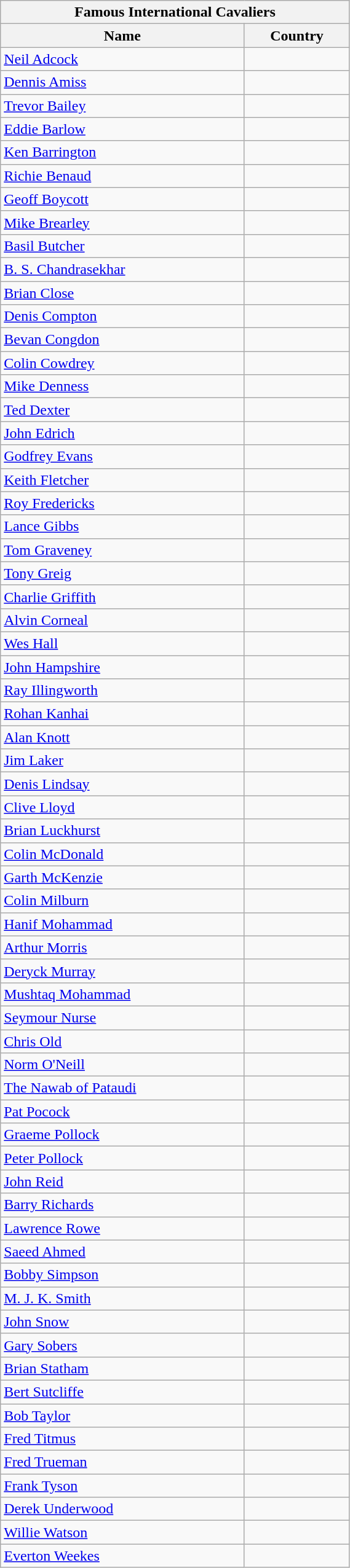<table class="wikitable" style="width:30%;">
<tr>
<th colspan=2>Famous International Cavaliers </th>
</tr>
<tr>
<th>Name</th>
<th>Country</th>
</tr>
<tr align=left>
<td><a href='#'>Neil Adcock</a></td>
<td></td>
</tr>
<tr align=left>
<td><a href='#'>Dennis Amiss</a></td>
<td></td>
</tr>
<tr align=left>
<td><a href='#'>Trevor Bailey</a></td>
<td></td>
</tr>
<tr align=left>
<td><a href='#'>Eddie Barlow</a></td>
<td></td>
</tr>
<tr align=left>
<td><a href='#'>Ken Barrington</a></td>
<td></td>
</tr>
<tr align=left>
<td><a href='#'>Richie Benaud</a></td>
<td></td>
</tr>
<tr align=left>
<td><a href='#'>Geoff Boycott</a></td>
<td></td>
</tr>
<tr align=left>
<td><a href='#'>Mike Brearley</a></td>
<td></td>
</tr>
<tr align=left>
<td><a href='#'>Basil Butcher</a></td>
<td></td>
</tr>
<tr align=left>
<td><a href='#'>B. S. Chandrasekhar</a></td>
<td></td>
</tr>
<tr align=left>
<td><a href='#'>Brian Close</a></td>
<td></td>
</tr>
<tr align=left>
<td><a href='#'>Denis Compton</a></td>
<td></td>
</tr>
<tr align=left>
<td><a href='#'>Bevan Congdon</a></td>
<td></td>
</tr>
<tr align=left>
<td><a href='#'>Colin Cowdrey</a></td>
<td></td>
</tr>
<tr align=left>
<td><a href='#'>Mike Denness</a></td>
<td></td>
</tr>
<tr align=left>
<td><a href='#'>Ted Dexter</a></td>
<td></td>
</tr>
<tr align=left>
<td><a href='#'>John Edrich</a></td>
<td></td>
</tr>
<tr align=left>
<td><a href='#'>Godfrey Evans</a></td>
<td></td>
</tr>
<tr align=left>
<td><a href='#'>Keith Fletcher</a></td>
<td></td>
</tr>
<tr align=left>
<td><a href='#'>Roy Fredericks</a></td>
<td></td>
</tr>
<tr align=left>
<td><a href='#'>Lance Gibbs</a></td>
<td></td>
</tr>
<tr align=left>
<td><a href='#'>Tom Graveney</a></td>
<td></td>
</tr>
<tr align=left>
<td><a href='#'>Tony Greig</a></td>
<td></td>
</tr>
<tr align=left>
<td><a href='#'>Charlie Griffith</a></td>
<td></td>
</tr>
<tr align=left>
<td><a href='#'>Alvin Corneal</a></td>
<td></td>
</tr>
<tr align=left>
<td><a href='#'>Wes Hall</a></td>
<td></td>
</tr>
<tr align=left>
<td><a href='#'>John Hampshire</a></td>
<td></td>
</tr>
<tr align=left>
<td><a href='#'>Ray Illingworth</a></td>
<td></td>
</tr>
<tr align=left>
<td><a href='#'>Rohan Kanhai</a></td>
<td></td>
</tr>
<tr align=left>
<td><a href='#'>Alan Knott</a></td>
<td></td>
</tr>
<tr align=left>
<td><a href='#'>Jim Laker</a></td>
<td></td>
</tr>
<tr align=left>
<td><a href='#'>Denis Lindsay</a></td>
<td></td>
</tr>
<tr align=left>
<td><a href='#'>Clive Lloyd</a></td>
<td></td>
</tr>
<tr align=left>
<td><a href='#'>Brian Luckhurst</a></td>
<td></td>
</tr>
<tr align=left>
<td><a href='#'>Colin McDonald</a></td>
<td></td>
</tr>
<tr align=left>
<td><a href='#'>Garth McKenzie</a></td>
<td></td>
</tr>
<tr align=left>
<td><a href='#'>Colin Milburn</a></td>
<td></td>
</tr>
<tr align=left>
<td><a href='#'>Hanif Mohammad</a></td>
<td></td>
</tr>
<tr align=left>
<td><a href='#'>Arthur Morris</a></td>
<td></td>
</tr>
<tr align=left>
<td><a href='#'>Deryck Murray</a></td>
<td></td>
</tr>
<tr align=left>
<td><a href='#'>Mushtaq Mohammad</a></td>
<td></td>
</tr>
<tr align=left>
<td><a href='#'>Seymour Nurse</a></td>
<td></td>
</tr>
<tr align=left>
<td><a href='#'>Chris Old</a></td>
<td></td>
</tr>
<tr align=left>
<td><a href='#'>Norm O'Neill</a></td>
<td></td>
</tr>
<tr align=left>
<td><a href='#'>The Nawab of Pataudi</a></td>
<td></td>
</tr>
<tr align=left>
<td><a href='#'>Pat Pocock</a></td>
<td></td>
</tr>
<tr align=left>
<td><a href='#'>Graeme Pollock</a></td>
<td></td>
</tr>
<tr align=left>
<td><a href='#'>Peter Pollock</a></td>
<td></td>
</tr>
<tr align=left>
<td><a href='#'>John Reid</a></td>
<td></td>
</tr>
<tr align=left>
<td><a href='#'>Barry Richards</a></td>
<td></td>
</tr>
<tr align=left>
<td><a href='#'>Lawrence Rowe</a></td>
<td></td>
</tr>
<tr align=left>
<td><a href='#'>Saeed Ahmed</a></td>
<td></td>
</tr>
<tr align=left>
<td><a href='#'>Bobby Simpson</a></td>
<td></td>
</tr>
<tr align=left>
<td><a href='#'>M. J. K. Smith</a></td>
<td></td>
</tr>
<tr align=left>
<td><a href='#'>John Snow</a></td>
<td></td>
</tr>
<tr align=left>
<td><a href='#'>Gary Sobers</a></td>
<td></td>
</tr>
<tr align=left>
<td><a href='#'>Brian Statham</a></td>
<td></td>
</tr>
<tr align=left>
<td><a href='#'>Bert Sutcliffe</a></td>
<td></td>
</tr>
<tr align=left>
<td><a href='#'>Bob Taylor</a></td>
<td></td>
</tr>
<tr align=left>
<td><a href='#'>Fred Titmus</a></td>
<td></td>
</tr>
<tr align=left>
<td><a href='#'>Fred Trueman</a></td>
<td></td>
</tr>
<tr align=left>
<td><a href='#'>Frank Tyson</a></td>
<td></td>
</tr>
<tr align=left>
<td><a href='#'>Derek Underwood</a></td>
<td></td>
</tr>
<tr align=left>
<td><a href='#'>Willie Watson</a></td>
<td></td>
</tr>
<tr align=left>
<td><a href='#'>Everton Weekes</a></td>
<td></td>
</tr>
</table>
